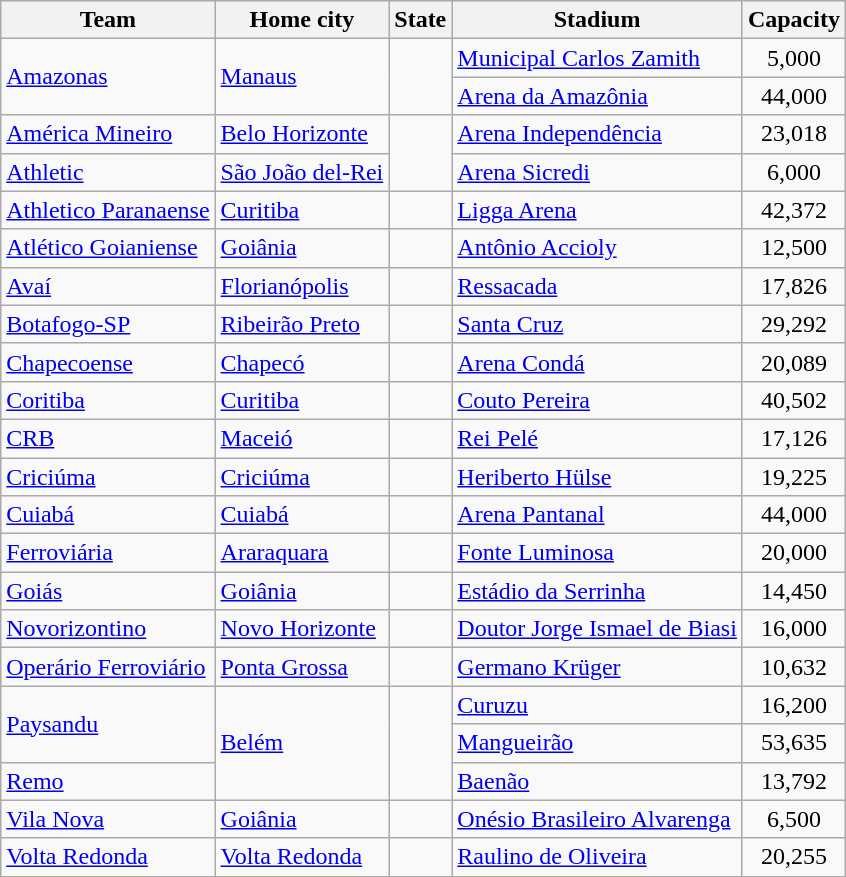<table class="wikitable sortable" |>
<tr>
<th>Team</th>
<th>Home city</th>
<th>State</th>
<th>Stadium</th>
<th>Capacity</th>
</tr>
<tr>
<td rowspan=2><a href='#'>Amazonas</a></td>
<td rowspan=2><a href='#'>Manaus</a></td>
<td rowspan=2></td>
<td><a href='#'>Municipal Carlos Zamith</a></td>
<td align=center>5,000</td>
</tr>
<tr>
<td><a href='#'>Arena da Amazônia</a></td>
<td align=center>44,000</td>
</tr>
<tr>
<td><a href='#'>América Mineiro</a></td>
<td><a href='#'>Belo Horizonte</a></td>
<td rowspan=2></td>
<td><a href='#'>Arena Independência</a></td>
<td align=center>23,018</td>
</tr>
<tr>
<td><a href='#'>Athletic</a></td>
<td><a href='#'>São João del-Rei</a></td>
<td><a href='#'>Arena Sicredi</a></td>
<td align=center>6,000</td>
</tr>
<tr>
<td><a href='#'>Athletico Paranaense</a></td>
<td><a href='#'>Curitiba</a></td>
<td></td>
<td><a href='#'>Ligga Arena</a></td>
<td align=center>42,372</td>
</tr>
<tr>
<td><a href='#'>Atlético Goianiense</a></td>
<td><a href='#'>Goiânia</a></td>
<td></td>
<td><a href='#'>Antônio Accioly</a></td>
<td align=center>12,500</td>
</tr>
<tr>
<td><a href='#'>Avaí</a></td>
<td><a href='#'>Florianópolis</a></td>
<td></td>
<td><a href='#'>Ressacada</a></td>
<td align=center>17,826</td>
</tr>
<tr>
<td><a href='#'>Botafogo-SP</a></td>
<td><a href='#'>Ribeirão Preto</a></td>
<td></td>
<td><a href='#'>Santa Cruz</a></td>
<td align=center>29,292</td>
</tr>
<tr>
<td><a href='#'>Chapecoense</a></td>
<td><a href='#'>Chapecó</a></td>
<td></td>
<td><a href='#'>Arena Condá</a></td>
<td align=center>20,089</td>
</tr>
<tr>
<td><a href='#'>Coritiba</a></td>
<td><a href='#'>Curitiba</a></td>
<td></td>
<td><a href='#'>Couto Pereira</a></td>
<td align=center>40,502</td>
</tr>
<tr>
<td><a href='#'>CRB</a></td>
<td><a href='#'>Maceió</a></td>
<td></td>
<td><a href='#'>Rei Pelé</a></td>
<td align=center>17,126</td>
</tr>
<tr>
<td><a href='#'>Criciúma</a></td>
<td><a href='#'>Criciúma</a></td>
<td></td>
<td><a href='#'>Heriberto Hülse</a></td>
<td align=center>19,225</td>
</tr>
<tr>
<td><a href='#'>Cuiabá</a></td>
<td><a href='#'>Cuiabá</a></td>
<td></td>
<td><a href='#'>Arena Pantanal</a></td>
<td align=center>44,000</td>
</tr>
<tr>
<td><a href='#'>Ferroviária</a></td>
<td><a href='#'>Araraquara</a></td>
<td></td>
<td><a href='#'>Fonte Luminosa</a></td>
<td align=center>20,000</td>
</tr>
<tr>
<td><a href='#'>Goiás</a></td>
<td><a href='#'>Goiânia</a></td>
<td></td>
<td><a href='#'>Estádio da Serrinha</a></td>
<td align=center>14,450</td>
</tr>
<tr>
<td><a href='#'>Novorizontino</a></td>
<td><a href='#'>Novo Horizonte</a></td>
<td></td>
<td><a href='#'>Doutor Jorge Ismael de Biasi</a></td>
<td align=center>16,000</td>
</tr>
<tr>
<td><a href='#'>Operário Ferroviário</a></td>
<td><a href='#'>Ponta Grossa</a></td>
<td></td>
<td><a href='#'>Germano Krüger</a></td>
<td align=center>10,632</td>
</tr>
<tr>
<td rowspan=2><a href='#'>Paysandu</a></td>
<td rowspan=3><a href='#'>Belém</a></td>
<td rowspan=3></td>
<td><a href='#'>Curuzu</a></td>
<td align=center>16,200</td>
</tr>
<tr>
<td><a href='#'>Mangueirão</a></td>
<td align=center>53,635</td>
</tr>
<tr>
<td><a href='#'>Remo</a></td>
<td><a href='#'>Baenão</a></td>
<td align=center>13,792</td>
</tr>
<tr>
<td><a href='#'>Vila Nova</a></td>
<td><a href='#'>Goiânia</a></td>
<td></td>
<td><a href='#'>Onésio Brasileiro Alvarenga</a></td>
<td align=center>6,500</td>
</tr>
<tr>
<td><a href='#'>Volta Redonda</a></td>
<td><a href='#'>Volta Redonda</a></td>
<td></td>
<td><a href='#'>Raulino de Oliveira</a></td>
<td align=center>20,255</td>
</tr>
</table>
